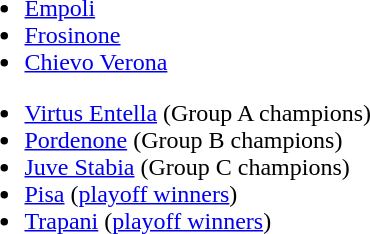<table>
<tr>
<td valign=top width=30%><br><ul><li><a href='#'>Empoli</a></li><li><a href='#'>Frosinone</a></li><li><a href='#'>Chievo Verona</a></li></ul><ul><li><a href='#'>Virtus Entella</a> (Group A champions)</li><li><a href='#'>Pordenone</a> (Group B champions)</li><li><a href='#'>Juve Stabia</a> (Group C champions)</li><li><a href='#'>Pisa</a> (<a href='#'>playoff winners</a>)</li><li><a href='#'>Trapani</a> (<a href='#'>playoff winners</a>)</li></ul></td>
<td valign=top width=30%></td>
</tr>
</table>
